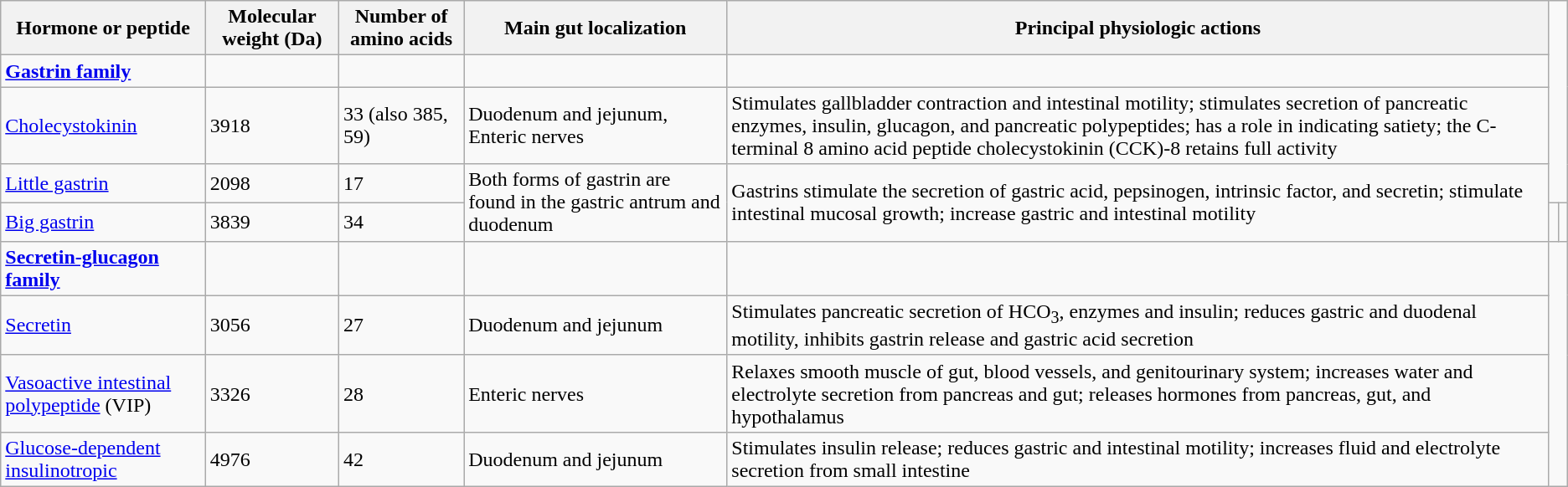<table class="wikitable">
<tr>
<th>Hormone or peptide</th>
<th>Molecular weight (Da)</th>
<th>Number of amino acids</th>
<th>Main gut localization</th>
<th>Principal physiologic actions</th>
</tr>
<tr>
<td><strong><a href='#'>Gastrin family</a></strong></td>
<td></td>
<td></td>
<td></td>
<td></td>
</tr>
<tr>
<td><a href='#'>Cholecystokinin</a></td>
<td>3918</td>
<td>33 (also 385, 59)</td>
<td>Duodenum and jejunum, Enteric nerves</td>
<td>Stimulates gallbladder contraction and intestinal motility; stimulates secretion of pancreatic enzymes, insulin, glucagon, and pancreatic polypeptides; has a role in indicating satiety; the C-terminal 8 amino acid peptide cholecystokinin (CCK)-8 retains full activity</td>
</tr>
<tr>
<td><a href='#'>Little gastrin</a></td>
<td>2098</td>
<td>17</td>
<td rowspan="2">Both forms of gastrin are found in the gastric antrum and duodenum</td>
<td rowspan="2">Gastrins stimulate the secretion of gastric acid, pepsinogen, intrinsic factor, and secretin; stimulate intestinal mucosal growth; increase gastric and intestinal motility</td>
</tr>
<tr>
<td><a href='#'>Big gastrin</a></td>
<td>3839</td>
<td>34</td>
<td></td>
<td></td>
</tr>
<tr>
<td><strong><a href='#'>Secretin-glucagon family</a></strong></td>
<td></td>
<td></td>
<td></td>
<td></td>
</tr>
<tr>
<td><a href='#'>Secretin</a></td>
<td>3056</td>
<td>27</td>
<td>Duodenum and jejunum</td>
<td>Stimulates pancreatic secretion of HCO<sub>3</sub>, enzymes and insulin; reduces gastric and duodenal motility, inhibits gastrin release and gastric acid secretion</td>
</tr>
<tr>
<td><a href='#'>Vasoactive intestinal polypeptide</a> (VIP)</td>
<td>3326</td>
<td>28</td>
<td>Enteric nerves</td>
<td>Relaxes smooth muscle of gut, blood vessels, and genitourinary system; increases water and electrolyte secretion from pancreas and gut; releases hormones from pancreas, gut, and hypothalamus</td>
</tr>
<tr>
<td><a href='#'>Glucose-dependent insulinotropic</a></td>
<td>4976</td>
<td>42</td>
<td>Duodenum and jejunum</td>
<td>Stimulates insulin release; reduces gastric and intestinal motility; increases fluid and electrolyte secretion from small intestine</td>
</tr>
</table>
